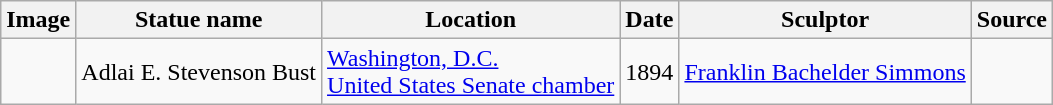<table class="wikitable sortable">
<tr>
<th scope="col" class="unsortable">Image</th>
<th scope="col">Statue name</th>
<th scope="col">Location</th>
<th scope="col">Date</th>
<th scope="col">Sculptor</th>
<th scope="col" class="unsortable">Source</th>
</tr>
<tr>
<td></td>
<td>Adlai E. Stevenson Bust</td>
<td><a href='#'>Washington, D.C.</a><br><a href='#'>United States Senate chamber</a></td>
<td>1894</td>
<td><a href='#'>Franklin Bachelder Simmons</a></td>
<td></td>
</tr>
</table>
